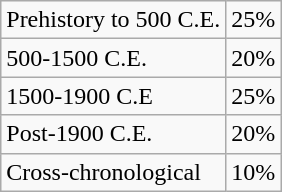<table class="wikitable">
<tr>
<td>Prehistory to 500 C.E.</td>
<td>25%</td>
</tr>
<tr>
<td>500-1500 C.E.</td>
<td>20%</td>
</tr>
<tr>
<td>1500-1900 C.E</td>
<td>25%</td>
</tr>
<tr>
<td>Post-1900 C.E.</td>
<td>20%</td>
</tr>
<tr>
<td>Cross-chronological</td>
<td>10%</td>
</tr>
</table>
